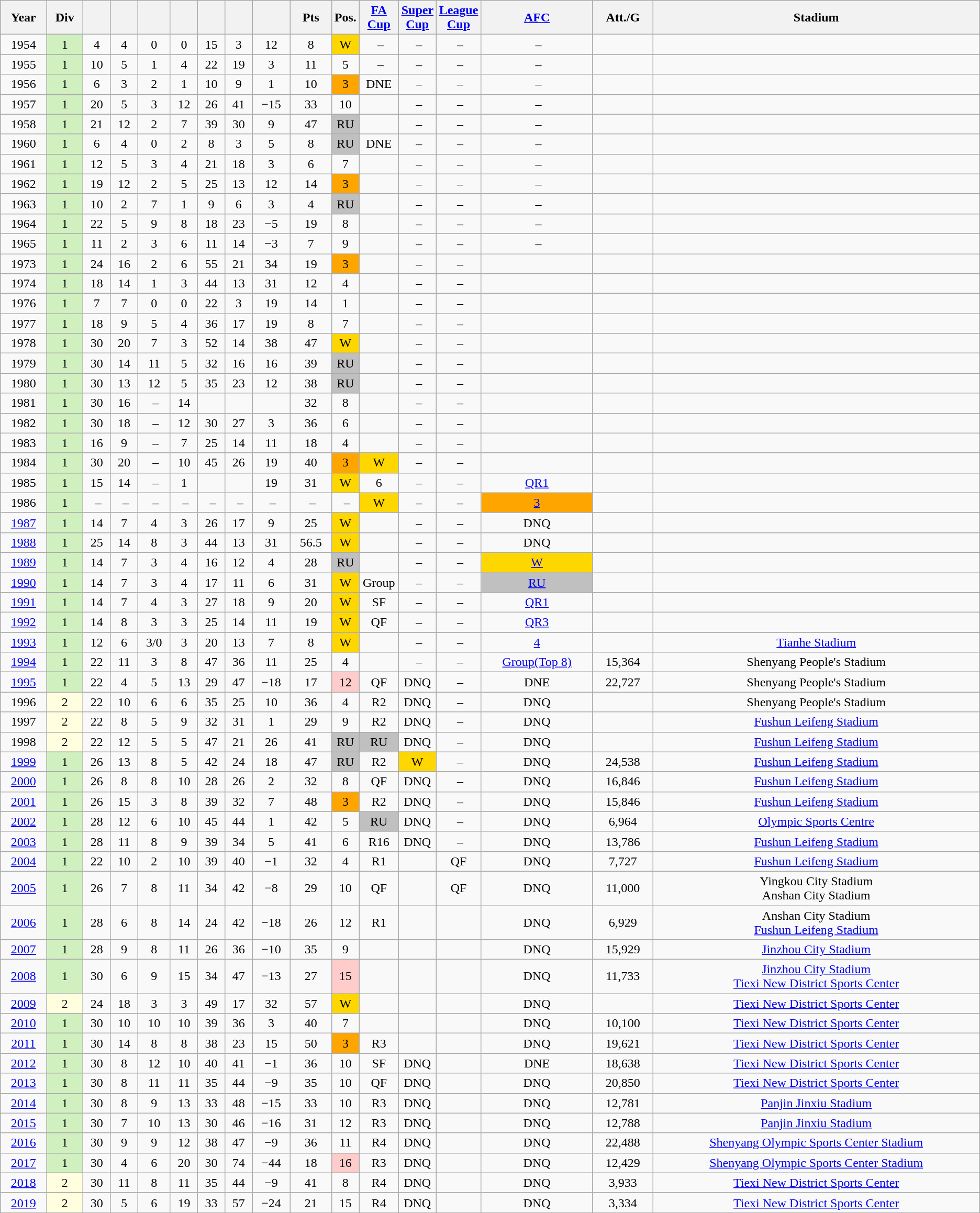<table class="wikitable sortable" style=text-align:Center>
<tr>
<th>Year</th>
<th>Div</th>
<th></th>
<th></th>
<th></th>
<th></th>
<th></th>
<th></th>
<th></th>
<th>Pts</th>
<th width=2%>Pos.</th>
<th width=4%><a href='#'>FA Cup</a></th>
<th width=2%><a href='#'>Super Cup</a></th>
<th width=2%><a href='#'>League Cup</a></th>
<th><a href='#'>AFC</a></th>
<th>Att./G</th>
<th>Stadium</th>
</tr>
<tr>
<td>1954</td>
<td bgcolor=#D0F0C0>1</td>
<td>4</td>
<td>4</td>
<td>0</td>
<td>0</td>
<td>15</td>
<td>3</td>
<td>12</td>
<td>8</td>
<td bgcolor=#FFD700>W</td>
<td> –</td>
<td> –</td>
<td> –</td>
<td> –</td>
<td></td>
<td></td>
</tr>
<tr>
<td>1955</td>
<td bgcolor=#D0F0C0>1</td>
<td>10</td>
<td>5</td>
<td>1</td>
<td>4</td>
<td>22</td>
<td>19</td>
<td>3</td>
<td>11</td>
<td>5</td>
<td> –</td>
<td> –</td>
<td> –</td>
<td> –</td>
<td></td>
<td></td>
</tr>
<tr>
<td>1956</td>
<td bgcolor=#D0F0C0>1</td>
<td>6</td>
<td>3</td>
<td>2</td>
<td>1</td>
<td>10</td>
<td>9</td>
<td>1</td>
<td>10</td>
<td bgcolor=#FFA500>3</td>
<td>DNE</td>
<td> –</td>
<td> –</td>
<td> –</td>
<td></td>
<td></td>
</tr>
<tr>
<td>1957</td>
<td bgcolor=#D0F0C0>1</td>
<td>20</td>
<td>5</td>
<td>3</td>
<td>12</td>
<td>26</td>
<td>41</td>
<td>−15</td>
<td>33</td>
<td>10</td>
<td></td>
<td> –</td>
<td> –</td>
<td> –</td>
<td></td>
<td></td>
</tr>
<tr>
<td>1958</td>
<td bgcolor=#D0F0C0>1</td>
<td>21</td>
<td>12</td>
<td>2</td>
<td>7</td>
<td>39</td>
<td>30</td>
<td>9</td>
<td>47</td>
<td bgcolor=#C0C0C0>RU</td>
<td></td>
<td> –</td>
<td> –</td>
<td> –</td>
<td></td>
<td></td>
</tr>
<tr>
<td>1960</td>
<td bgcolor=#D0F0C0>1</td>
<td>6</td>
<td>4</td>
<td>0</td>
<td>2</td>
<td>8</td>
<td>3</td>
<td>5</td>
<td>8</td>
<td bgcolor=#C0C0C0>RU</td>
<td>DNE</td>
<td> –</td>
<td> –</td>
<td> –</td>
<td></td>
<td></td>
</tr>
<tr>
<td>1961</td>
<td bgcolor=#D0F0C0>1</td>
<td>12</td>
<td>5</td>
<td>3</td>
<td>4</td>
<td>21</td>
<td>18</td>
<td>3</td>
<td>6</td>
<td>7</td>
<td></td>
<td> –</td>
<td> –</td>
<td> –</td>
<td></td>
<td></td>
</tr>
<tr>
<td>1962</td>
<td bgcolor=#D0F0C0>1</td>
<td>19</td>
<td>12</td>
<td>2</td>
<td>5</td>
<td>25</td>
<td>13</td>
<td>12</td>
<td>14</td>
<td bgcolor=#FFA500>3</td>
<td></td>
<td> –</td>
<td> –</td>
<td> –</td>
<td></td>
<td></td>
</tr>
<tr>
<td>1963</td>
<td bgcolor=#D0F0C0>1</td>
<td>10</td>
<td>2</td>
<td>7</td>
<td>1</td>
<td>9</td>
<td>6</td>
<td>3</td>
<td>4</td>
<td bgcolor=#C0C0C0>RU</td>
<td></td>
<td> –</td>
<td> –</td>
<td> –</td>
<td></td>
<td></td>
</tr>
<tr>
<td>1964</td>
<td bgcolor=#D0F0C0>1</td>
<td>22</td>
<td>5</td>
<td>9</td>
<td>8</td>
<td>18</td>
<td>23</td>
<td>−5</td>
<td>19</td>
<td>8</td>
<td></td>
<td> –</td>
<td> –</td>
<td> –</td>
<td></td>
<td></td>
</tr>
<tr>
<td>1965</td>
<td bgcolor=#D0F0C0>1</td>
<td>11</td>
<td>2</td>
<td>3</td>
<td>6</td>
<td>11</td>
<td>14</td>
<td>−3</td>
<td>7</td>
<td>9</td>
<td></td>
<td> –</td>
<td> –</td>
<td> –</td>
<td></td>
<td></td>
</tr>
<tr>
<td>1973</td>
<td bgcolor=#D0F0C0>1</td>
<td>24</td>
<td>16</td>
<td>2</td>
<td>6</td>
<td>55</td>
<td>21</td>
<td>34</td>
<td>19</td>
<td bgcolor=#FFA500>3</td>
<td></td>
<td> –</td>
<td> –</td>
<td></td>
<td></td>
<td></td>
</tr>
<tr>
<td>1974</td>
<td bgcolor=#D0F0C0>1</td>
<td>18</td>
<td>14</td>
<td>1</td>
<td>3</td>
<td>44</td>
<td>13</td>
<td>31</td>
<td>12</td>
<td>4</td>
<td></td>
<td> –</td>
<td> –</td>
<td></td>
<td></td>
<td></td>
</tr>
<tr>
<td>1976</td>
<td bgcolor=#D0F0C0>1</td>
<td>7</td>
<td>7</td>
<td>0</td>
<td>0</td>
<td>22</td>
<td>3</td>
<td>19</td>
<td>14</td>
<td>1</td>
<td></td>
<td> –</td>
<td> –</td>
<td></td>
<td></td>
<td></td>
</tr>
<tr>
<td>1977</td>
<td bgcolor=#D0F0C0>1</td>
<td>18</td>
<td>9</td>
<td>5</td>
<td>4</td>
<td>36</td>
<td>17</td>
<td>19</td>
<td>8</td>
<td>7</td>
<td></td>
<td> –</td>
<td> –</td>
<td></td>
<td></td>
<td></td>
</tr>
<tr>
<td>1978</td>
<td bgcolor=#D0F0C0>1</td>
<td>30</td>
<td>20</td>
<td>7</td>
<td>3</td>
<td>52</td>
<td>14</td>
<td>38</td>
<td>47</td>
<td bgcolor=#FFD700>W</td>
<td></td>
<td> –</td>
<td> –</td>
<td></td>
<td></td>
<td></td>
</tr>
<tr>
<td>1979</td>
<td bgcolor=#D0F0C0>1</td>
<td>30</td>
<td>14</td>
<td>11</td>
<td>5</td>
<td>32</td>
<td>16</td>
<td>16</td>
<td>39</td>
<td bgcolor=#C0C0C0>RU</td>
<td></td>
<td> –</td>
<td> –</td>
<td></td>
<td></td>
<td></td>
</tr>
<tr>
<td>1980</td>
<td bgcolor=#D0F0C0>1</td>
<td>30</td>
<td>13</td>
<td>12</td>
<td>5</td>
<td>35</td>
<td>23</td>
<td>12</td>
<td>38</td>
<td bgcolor=#C0C0C0>RU</td>
<td></td>
<td> –</td>
<td> –</td>
<td></td>
<td></td>
<td></td>
</tr>
<tr>
<td>1981</td>
<td bgcolor=#D0F0C0>1</td>
<td>30</td>
<td>16</td>
<td> –</td>
<td>14</td>
<td></td>
<td></td>
<td></td>
<td>32</td>
<td>8</td>
<td></td>
<td> –</td>
<td> –</td>
<td></td>
<td></td>
<td></td>
</tr>
<tr>
<td>1982</td>
<td bgcolor=#D0F0C0>1</td>
<td>30</td>
<td>18</td>
<td> –</td>
<td>12</td>
<td>30</td>
<td>27</td>
<td>3</td>
<td>36</td>
<td>6</td>
<td></td>
<td> –</td>
<td> –</td>
<td></td>
<td></td>
<td></td>
</tr>
<tr>
<td>1983</td>
<td bgcolor=#D0F0C0>1</td>
<td>16</td>
<td>9</td>
<td> –</td>
<td>7</td>
<td>25</td>
<td>14</td>
<td>11</td>
<td>18</td>
<td>4</td>
<td></td>
<td> –</td>
<td> –</td>
<td></td>
<td></td>
<td></td>
</tr>
<tr>
<td>1984</td>
<td bgcolor=#D0F0C0>1</td>
<td>30</td>
<td>20</td>
<td> –</td>
<td>10</td>
<td>45</td>
<td>26</td>
<td>19</td>
<td>40</td>
<td bgcolor=#FFA500>3</td>
<td bgcolor=#FFD700>W</td>
<td> –</td>
<td> –</td>
<td></td>
<td></td>
<td></td>
</tr>
<tr>
<td>1985</td>
<td bgcolor=#D0F0C0>1</td>
<td>15</td>
<td>14</td>
<td> –</td>
<td>1</td>
<td></td>
<td></td>
<td>19</td>
<td>31</td>
<td bgcolor=#FFD700>W</td>
<td>6</td>
<td> –</td>
<td> –</td>
<td><a href='#'>QR1</a></td>
<td></td>
<td></td>
</tr>
<tr>
<td>1986</td>
<td bgcolor=#D0F0C0>1</td>
<td> –</td>
<td> –</td>
<td> –</td>
<td> –</td>
<td> –</td>
<td> –</td>
<td> –</td>
<td> –</td>
<td> –</td>
<td bgcolor=#FFD700>W</td>
<td> –</td>
<td> –</td>
<td bgcolor=#FFA500><a href='#'>3</a></td>
<td></td>
<td></td>
</tr>
<tr>
<td><a href='#'>1987</a></td>
<td bgcolor=#D0F0C0>1</td>
<td>14</td>
<td>7</td>
<td>4</td>
<td>3</td>
<td>26</td>
<td>17</td>
<td>9</td>
<td>25</td>
<td bgcolor=#FFD700>W</td>
<td></td>
<td> –</td>
<td> –</td>
<td>DNQ</td>
<td></td>
<td></td>
</tr>
<tr>
<td><a href='#'>1988</a></td>
<td bgcolor=#D0F0C0>1</td>
<td>25</td>
<td>14</td>
<td>8</td>
<td>3</td>
<td>44</td>
<td>13</td>
<td>31</td>
<td>56.5</td>
<td bgcolor=#FFD700>W</td>
<td></td>
<td> –</td>
<td> –</td>
<td>DNQ</td>
<td></td>
<td></td>
</tr>
<tr>
<td><a href='#'>1989</a></td>
<td bgcolor=#D0F0C0>1</td>
<td>14</td>
<td>7</td>
<td>3</td>
<td>4</td>
<td>16</td>
<td>12</td>
<td>4</td>
<td>28</td>
<td bgcolor=#C0C0C0>RU</td>
<td></td>
<td> –</td>
<td> –</td>
<td bgcolor=#FFD700><a href='#'>W</a></td>
<td></td>
<td></td>
</tr>
<tr>
<td><a href='#'>1990</a></td>
<td bgcolor=#D0F0C0>1</td>
<td>14</td>
<td>7</td>
<td>3</td>
<td>4</td>
<td>17</td>
<td>11</td>
<td>6</td>
<td>31</td>
<td bgcolor=#FFD700>W</td>
<td>Group</td>
<td> –</td>
<td> –</td>
<td bgcolor=#C0C0C0><a href='#'>RU</a></td>
<td></td>
<td></td>
</tr>
<tr>
<td><a href='#'>1991</a></td>
<td bgcolor=#D0F0C0>1</td>
<td>14</td>
<td>7</td>
<td>4</td>
<td>3</td>
<td>27</td>
<td>18</td>
<td>9</td>
<td>20</td>
<td bgcolor=#FFD700>W</td>
<td>SF</td>
<td> –</td>
<td> –</td>
<td><a href='#'>QR1</a></td>
<td></td>
<td></td>
</tr>
<tr>
<td><a href='#'>1992</a></td>
<td bgcolor=#D0F0C0>1</td>
<td>14</td>
<td>8</td>
<td>3</td>
<td>3</td>
<td>25</td>
<td>14</td>
<td>11</td>
<td>19</td>
<td bgcolor=#FFD700>W</td>
<td>QF</td>
<td> –</td>
<td> –</td>
<td><a href='#'>QR3</a></td>
<td></td>
<td></td>
</tr>
<tr>
<td><a href='#'>1993</a></td>
<td bgcolor=#D0F0C0>1</td>
<td>12</td>
<td>6</td>
<td>3/0</td>
<td>3</td>
<td>20</td>
<td>13</td>
<td>7</td>
<td>8</td>
<td bgcolor=#FFD700>W</td>
<td></td>
<td> –</td>
<td> –</td>
<td><a href='#'>4</a></td>
<td></td>
<td><a href='#'>Tianhe Stadium</a></td>
</tr>
<tr>
<td><a href='#'>1994</a></td>
<td bgcolor=#D0F0C0>1</td>
<td>22</td>
<td>11</td>
<td>3</td>
<td>8</td>
<td>47</td>
<td>36</td>
<td>11</td>
<td>25</td>
<td>4</td>
<td></td>
<td> –</td>
<td> –</td>
<td><a href='#'>Group(Top 8)</a></td>
<td>15,364</td>
<td>Shenyang People's Stadium</td>
</tr>
<tr>
<td><a href='#'>1995</a></td>
<td bgcolor=#D0F0C0>1</td>
<td>22</td>
<td>4</td>
<td>5</td>
<td>13</td>
<td>29</td>
<td>47</td>
<td>−18</td>
<td>17</td>
<td bgcolor=#ffcccc>12</td>
<td>QF</td>
<td>DNQ</td>
<td> –</td>
<td>DNE</td>
<td>22,727</td>
<td>Shenyang People's Stadium</td>
</tr>
<tr>
<td>1996</td>
<td bgcolor=#FFFFE0>2</td>
<td>22</td>
<td>10</td>
<td>6</td>
<td>6</td>
<td>35</td>
<td>25</td>
<td>10</td>
<td>36</td>
<td>4</td>
<td>R2</td>
<td>DNQ</td>
<td> –</td>
<td>DNQ</td>
<td></td>
<td>Shenyang People's Stadium</td>
</tr>
<tr>
<td>1997</td>
<td bgcolor=#FFFFE0>2</td>
<td>22</td>
<td>8</td>
<td>5</td>
<td>9</td>
<td>32</td>
<td>31</td>
<td>1</td>
<td>29</td>
<td>9</td>
<td>R2</td>
<td>DNQ</td>
<td> –</td>
<td>DNQ</td>
<td></td>
<td><a href='#'>Fushun Leifeng Stadium</a></td>
</tr>
<tr>
<td>1998</td>
<td bgcolor=#FFFFE0>2</td>
<td>22</td>
<td>12</td>
<td>5</td>
<td>5</td>
<td>47</td>
<td>21</td>
<td>26</td>
<td>41</td>
<td bgcolor=#C0C0C0>RU</td>
<td bgcolor=#C0C0C0>RU</td>
<td>DNQ</td>
<td> –</td>
<td>DNQ</td>
<td></td>
<td><a href='#'>Fushun Leifeng Stadium</a></td>
</tr>
<tr>
<td><a href='#'>1999</a></td>
<td bgcolor=#D0F0C0>1</td>
<td>26</td>
<td>13</td>
<td>8</td>
<td>5</td>
<td>42</td>
<td>24</td>
<td>18</td>
<td>47</td>
<td bgcolor=#C0C0C0>RU</td>
<td>R2</td>
<td bgcolor=#FFD700>W</td>
<td> –</td>
<td>DNQ</td>
<td>24,538</td>
<td><a href='#'>Fushun Leifeng Stadium</a></td>
</tr>
<tr>
<td><a href='#'>2000</a></td>
<td bgcolor=#D0F0C0>1</td>
<td>26</td>
<td>8</td>
<td>8</td>
<td>10</td>
<td>28</td>
<td>26</td>
<td>2</td>
<td>32</td>
<td>8</td>
<td>QF</td>
<td>DNQ</td>
<td> –</td>
<td>DNQ</td>
<td>16,846</td>
<td><a href='#'>Fushun Leifeng Stadium</a></td>
</tr>
<tr>
<td><a href='#'>2001</a></td>
<td bgcolor=#D0F0C0>1</td>
<td>26</td>
<td>15</td>
<td>3</td>
<td>8</td>
<td>39</td>
<td>32</td>
<td>7</td>
<td>48</td>
<td bgcolor=#FFA500>3</td>
<td>R2</td>
<td>DNQ</td>
<td> –</td>
<td>DNQ</td>
<td>15,846</td>
<td><a href='#'>Fushun Leifeng Stadium</a></td>
</tr>
<tr>
<td><a href='#'>2002</a></td>
<td bgcolor=#D0F0C0>1</td>
<td>28</td>
<td>12</td>
<td>6</td>
<td>10</td>
<td>45</td>
<td>44</td>
<td>1</td>
<td>42</td>
<td>5</td>
<td bgcolor=#C0C0C0>RU</td>
<td>DNQ</td>
<td> –</td>
<td>DNQ</td>
<td>6,964</td>
<td><a href='#'>Olympic Sports Centre</a></td>
</tr>
<tr>
<td><a href='#'>2003</a></td>
<td bgcolor=#D0F0C0>1</td>
<td>28</td>
<td>11</td>
<td>8</td>
<td>9</td>
<td>39</td>
<td>34</td>
<td>5</td>
<td>41</td>
<td>6</td>
<td>R16</td>
<td>DNQ</td>
<td> –</td>
<td>DNQ</td>
<td>13,786</td>
<td><a href='#'>Fushun Leifeng Stadium</a></td>
</tr>
<tr>
<td><a href='#'>2004</a></td>
<td bgcolor=#D0F0C0>1</td>
<td>22</td>
<td>10</td>
<td>2</td>
<td>10</td>
<td>39</td>
<td>40</td>
<td>−1</td>
<td>32</td>
<td>4</td>
<td>R1</td>
<td></td>
<td>QF</td>
<td>DNQ</td>
<td>7,727</td>
<td><a href='#'>Fushun Leifeng Stadium</a></td>
</tr>
<tr>
<td><a href='#'>2005</a></td>
<td bgcolor=#D0F0C0>1</td>
<td>26</td>
<td>7</td>
<td>8</td>
<td>11</td>
<td>34</td>
<td>42</td>
<td>−8</td>
<td>29</td>
<td>10</td>
<td>QF</td>
<td></td>
<td>QF</td>
<td>DNQ</td>
<td>11,000</td>
<td>Yingkou City Stadium<br>Anshan City Stadium</td>
</tr>
<tr>
<td><a href='#'>2006</a></td>
<td bgcolor=#D0F0C0>1</td>
<td>28</td>
<td>6</td>
<td>8</td>
<td>14</td>
<td>24</td>
<td>42</td>
<td>−18</td>
<td>26</td>
<td>12</td>
<td>R1</td>
<td></td>
<td></td>
<td>DNQ</td>
<td>6,929</td>
<td>Anshan City Stadium<br><a href='#'>Fushun Leifeng Stadium</a></td>
</tr>
<tr>
<td><a href='#'>2007</a></td>
<td bgcolor=#D0F0C0>1</td>
<td>28</td>
<td>9</td>
<td>8</td>
<td>11</td>
<td>26</td>
<td>36</td>
<td>−10</td>
<td>35</td>
<td>9</td>
<td></td>
<td></td>
<td></td>
<td>DNQ</td>
<td>15,929</td>
<td><a href='#'>Jinzhou City Stadium</a></td>
</tr>
<tr>
<td><a href='#'>2008</a></td>
<td bgcolor=#D0F0C0>1</td>
<td>30</td>
<td>6</td>
<td>9</td>
<td>15</td>
<td>34</td>
<td>47</td>
<td>−13</td>
<td>27</td>
<td bgcolor=#ffcccc>15</td>
<td></td>
<td></td>
<td></td>
<td>DNQ</td>
<td>11,733</td>
<td><a href='#'>Jinzhou City Stadium</a><br><a href='#'>Tiexi New District Sports Center</a></td>
</tr>
<tr>
<td><a href='#'>2009</a></td>
<td bgcolor=#FFFFE0>2</td>
<td>24</td>
<td>18</td>
<td>3</td>
<td>3</td>
<td>49</td>
<td>17</td>
<td>32</td>
<td>57</td>
<td bgcolor=#FFD700>W</td>
<td></td>
<td></td>
<td></td>
<td>DNQ</td>
<td></td>
<td><a href='#'>Tiexi New District Sports Center</a></td>
</tr>
<tr>
<td><a href='#'>2010</a></td>
<td bgcolor=#D0F0C0>1</td>
<td>30</td>
<td>10</td>
<td>10</td>
<td>10</td>
<td>39</td>
<td>36</td>
<td>3</td>
<td>40</td>
<td>7</td>
<td></td>
<td></td>
<td></td>
<td>DNQ</td>
<td>10,100</td>
<td><a href='#'>Tiexi New District Sports Center</a></td>
</tr>
<tr>
<td><a href='#'>2011</a></td>
<td bgcolor=#D0F0C0>1</td>
<td>30</td>
<td>14</td>
<td>8</td>
<td>8</td>
<td>38</td>
<td>23</td>
<td>15</td>
<td>50</td>
<td bgcolor=FFA500>3</td>
<td>R3</td>
<td></td>
<td></td>
<td>DNQ</td>
<td>19,621</td>
<td><a href='#'>Tiexi New District Sports Center</a></td>
</tr>
<tr>
<td><a href='#'>2012</a></td>
<td bgcolor=#D0F0C0>1</td>
<td>30</td>
<td>8</td>
<td>12</td>
<td>10</td>
<td>40</td>
<td>41</td>
<td>−1</td>
<td>36</td>
<td>10</td>
<td>SF</td>
<td>DNQ</td>
<td></td>
<td>DNE</td>
<td>18,638</td>
<td><a href='#'>Tiexi New District Sports Center</a></td>
</tr>
<tr>
<td><a href='#'>2013</a></td>
<td bgcolor=#D0F0C0>1</td>
<td>30</td>
<td>8</td>
<td>11</td>
<td>11</td>
<td>35</td>
<td>44</td>
<td>−9</td>
<td>35</td>
<td>10</td>
<td>QF</td>
<td>DNQ</td>
<td></td>
<td>DNQ</td>
<td>20,850</td>
<td><a href='#'>Tiexi New District Sports Center</a></td>
</tr>
<tr>
<td><a href='#'>2014</a></td>
<td bgcolor=#D0F0C0>1</td>
<td>30</td>
<td>8</td>
<td>9</td>
<td>13</td>
<td>33</td>
<td>48</td>
<td>−15</td>
<td>33</td>
<td>10</td>
<td>R3</td>
<td>DNQ</td>
<td></td>
<td>DNQ</td>
<td>12,781</td>
<td><a href='#'>Panjin Jinxiu Stadium</a></td>
</tr>
<tr>
<td><a href='#'>2015</a></td>
<td bgcolor=#D0F0C0>1</td>
<td>30</td>
<td>7</td>
<td>10</td>
<td>13</td>
<td>30</td>
<td>46</td>
<td>−16</td>
<td>31</td>
<td>12</td>
<td>R3</td>
<td>DNQ</td>
<td></td>
<td>DNQ</td>
<td>12,788</td>
<td><a href='#'>Panjin Jinxiu Stadium</a></td>
</tr>
<tr>
<td><a href='#'>2016</a></td>
<td bgcolor=#D0F0C0>1</td>
<td>30</td>
<td>9</td>
<td>9</td>
<td>12</td>
<td>38</td>
<td>47</td>
<td>−9</td>
<td>36</td>
<td>11</td>
<td>R4</td>
<td>DNQ</td>
<td></td>
<td>DNQ</td>
<td>22,488</td>
<td><a href='#'>Shenyang Olympic Sports Center Stadium</a></td>
</tr>
<tr>
<td><a href='#'>2017</a></td>
<td bgcolor=#D0F0C0>1</td>
<td>30</td>
<td>4</td>
<td>6</td>
<td>20</td>
<td>30</td>
<td>74</td>
<td>−44</td>
<td>18</td>
<td bgcolor=#ffcccc>16</td>
<td>R3</td>
<td>DNQ</td>
<td></td>
<td>DNQ</td>
<td>12,429</td>
<td><a href='#'>Shenyang Olympic Sports Center Stadium</a></td>
</tr>
<tr>
<td><a href='#'>2018</a></td>
<td bgcolor=#FFFFE0>2</td>
<td>30</td>
<td>11</td>
<td>8</td>
<td>11</td>
<td>35</td>
<td>44</td>
<td>−9</td>
<td>41</td>
<td>8</td>
<td>R4</td>
<td>DNQ</td>
<td></td>
<td>DNQ</td>
<td>3,933</td>
<td><a href='#'>Tiexi New District Sports Center</a></td>
</tr>
<tr>
<td><a href='#'>2019</a></td>
<td bgcolor=#FFFFE0>2</td>
<td>30</td>
<td>5</td>
<td>6</td>
<td>19</td>
<td>33</td>
<td>57</td>
<td>−24</td>
<td>21</td>
<td>15</td>
<td>R4</td>
<td>DNQ</td>
<td></td>
<td>DNQ</td>
<td>3,334</td>
<td><a href='#'>Tiexi New District Sports Center</a></td>
</tr>
</table>
